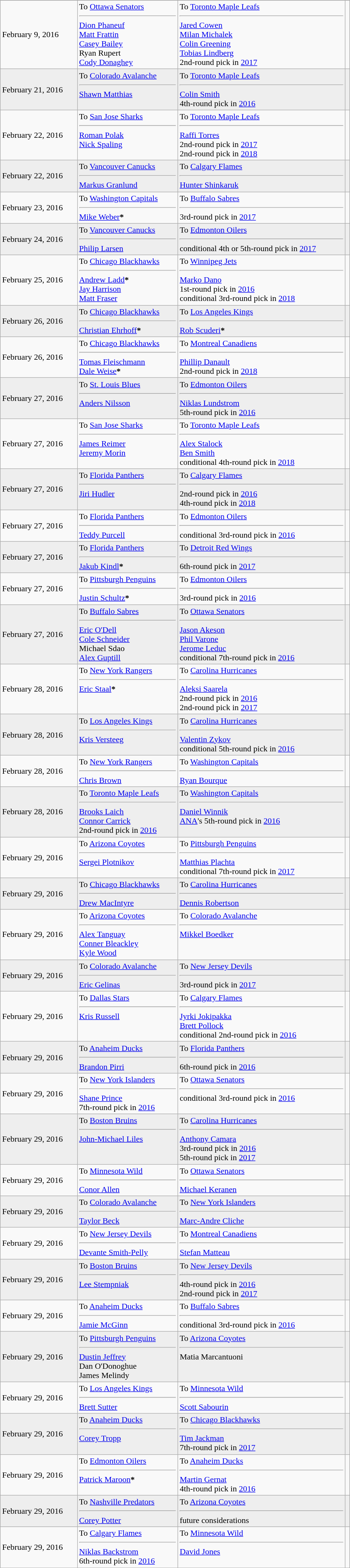<table class="wikitable" style="border:1px solid #999999; width:680px;">
<tr>
</tr>
<tr>
<td>February 9, 2016</td>
<td valign="top">To <a href='#'>Ottawa Senators</a><hr> <a href='#'>Dion Phaneuf</a><br><a href='#'>Matt Frattin</a><br><a href='#'>Casey Bailey</a><br>Ryan Rupert<br><a href='#'>Cody Donaghey</a></td>
<td valign="top">To <a href='#'>Toronto Maple Leafs</a><hr> <a href='#'>Jared Cowen</a><br><a href='#'>Milan Michalek</a><br><a href='#'>Colin Greening</a><br><a href='#'>Tobias Lindberg</a><br>2nd-round pick in <a href='#'>2017</a></td>
<td></td>
</tr>
<tr bgcolor="eeeeee">
<td>February 21, 2016</td>
<td valign="top">To <a href='#'>Colorado Avalanche</a><hr> <a href='#'>Shawn Matthias</a></td>
<td valign="top">To <a href='#'>Toronto Maple Leafs</a><hr> <a href='#'>Colin Smith</a><br>4th-round pick in <a href='#'>2016</a></td>
<td></td>
</tr>
<tr>
<td>February 22, 2016</td>
<td valign="top">To <a href='#'>San Jose Sharks</a><hr> <a href='#'>Roman Polak</a><br><a href='#'>Nick Spaling</a></td>
<td valign="top">To <a href='#'>Toronto Maple Leafs</a><hr> <a href='#'>Raffi Torres</a><br>2nd-round pick in <a href='#'>2017</a><br>2nd-round pick in <a href='#'>2018</a></td>
<td></td>
</tr>
<tr bgcolor="eeeeee">
<td>February 22, 2016</td>
<td valign="top">To <a href='#'>Vancouver Canucks</a><hr> <a href='#'>Markus Granlund</a></td>
<td valign="top">To <a href='#'>Calgary Flames</a><hr> <a href='#'>Hunter Shinkaruk</a></td>
<td></td>
</tr>
<tr>
<td>February 23, 2016</td>
<td valign="top">To <a href='#'>Washington Capitals</a><hr> <a href='#'>Mike Weber</a><span><strong>*</strong></span></td>
<td valign="top">To <a href='#'>Buffalo Sabres</a><hr> 3rd-round pick in <a href='#'>2017</a></td>
<td></td>
</tr>
<tr bgcolor="eeeeee">
<td>February 24, 2016</td>
<td valign="top">To <a href='#'>Vancouver Canucks</a><hr> <a href='#'>Philip Larsen</a></td>
<td valign="top">To <a href='#'>Edmonton Oilers</a><hr> conditional 4th or 5th-round pick in <a href='#'>2017</a></td>
<td></td>
</tr>
<tr>
<td>February 25, 2016</td>
<td valign="top">To <a href='#'>Chicago Blackhawks</a><hr> <a href='#'>Andrew Ladd</a><span><strong>*</strong></span><br><a href='#'>Jay Harrison</a><br><a href='#'>Matt Fraser</a></td>
<td valign="top">To <a href='#'>Winnipeg Jets</a><hr> <a href='#'>Marko Dano</a><br>1st-round pick in <a href='#'>2016</a><br>conditional 3rd-round pick in <a href='#'>2018</a></td>
<td></td>
</tr>
<tr bgcolor="eeeeee">
<td>February 26, 2016</td>
<td valign="top">To <a href='#'>Chicago Blackhawks</a><hr> <a href='#'>Christian Ehrhoff</a><span><strong>*</strong></span></td>
<td valign="top">To <a href='#'>Los Angeles Kings</a><hr> <a href='#'>Rob Scuderi</a><span><strong>*</strong></span></td>
<td></td>
</tr>
<tr>
<td>February 26, 2016</td>
<td valign="top">To <a href='#'>Chicago Blackhawks</a><hr> <a href='#'>Tomas Fleischmann</a><br><a href='#'>Dale Weise</a><span><strong>*</strong></span></td>
<td valign="top">To <a href='#'>Montreal Canadiens</a><hr> <a href='#'>Phillip Danault</a><br>2nd-round pick in <a href='#'>2018</a></td>
<td></td>
</tr>
<tr bgcolor="eeeeee">
<td>February 27, 2016</td>
<td valign="top">To <a href='#'>St. Louis Blues</a><hr> <a href='#'>Anders Nilsson</a></td>
<td valign="top">To <a href='#'>Edmonton Oilers</a><hr> <a href='#'>Niklas Lundstrom</a><br>5th-round pick in <a href='#'>2016</a></td>
<td></td>
</tr>
<tr>
<td>February 27, 2016</td>
<td valign="top">To <a href='#'>San Jose Sharks</a><hr> <a href='#'>James Reimer</a><br><a href='#'>Jeremy Morin</a></td>
<td valign="top">To <a href='#'>Toronto Maple Leafs</a><hr> <a href='#'>Alex Stalock</a><br><a href='#'>Ben Smith</a><br>conditional 4th-round pick in <a href='#'>2018</a></td>
<td></td>
</tr>
<tr bgcolor="eeeeee">
<td>February 27, 2016</td>
<td valign="top">To <a href='#'>Florida Panthers</a><hr> <a href='#'>Jiri Hudler</a></td>
<td valign="top">To <a href='#'>Calgary Flames</a><hr> 2nd-round pick in <a href='#'>2016</a><br>4th-round pick in <a href='#'>2018</a></td>
<td></td>
</tr>
<tr>
<td>February 27, 2016</td>
<td valign="top">To <a href='#'>Florida Panthers</a><hr> <a href='#'>Teddy Purcell</a></td>
<td valign="top">To <a href='#'>Edmonton Oilers</a><hr> conditional 3rd-round pick in <a href='#'>2016</a></td>
<td></td>
</tr>
<tr bgcolor="eeeeee">
<td>February 27, 2016</td>
<td valign="top">To <a href='#'>Florida Panthers</a><hr> <a href='#'>Jakub Kindl</a><span><strong>*</strong></span></td>
<td valign="top">To <a href='#'>Detroit Red Wings</a><hr> 6th-round pick in <a href='#'>2017</a></td>
<td></td>
</tr>
<tr>
<td>February 27, 2016</td>
<td valign="top">To <a href='#'>Pittsburgh Penguins</a><hr> <a href='#'>Justin Schultz</a><span><strong>*</strong></span></td>
<td valign="top">To <a href='#'>Edmonton Oilers</a><hr> 3rd-round pick in <a href='#'>2016</a></td>
<td></td>
</tr>
<tr bgcolor="eeeeee">
<td>February 27, 2016</td>
<td valign="top">To <a href='#'>Buffalo Sabres</a><hr> <a href='#'>Eric O'Dell</a><br><a href='#'>Cole Schneider</a><br>Michael Sdao<br><a href='#'>Alex Guptill</a></td>
<td valign="top">To <a href='#'>Ottawa Senators</a><hr> <a href='#'>Jason Akeson</a><br><a href='#'>Phil Varone</a><br><a href='#'>Jerome Leduc</a><br>conditional 7th-round pick in <a href='#'>2016</a></td>
<td></td>
</tr>
<tr>
<td>February 28, 2016</td>
<td valign="top">To <a href='#'>New York Rangers</a><hr> <a href='#'>Eric Staal</a><span><strong>*</strong></span></td>
<td valign="top">To <a href='#'>Carolina Hurricanes</a><hr> <a href='#'>Aleksi Saarela</a><br>2nd-round pick in <a href='#'>2016</a><br>2nd-round pick in <a href='#'>2017</a></td>
<td></td>
</tr>
<tr bgcolor="eeeeee">
<td>February 28, 2016</td>
<td valign="top">To <a href='#'>Los Angeles Kings</a><hr> <a href='#'>Kris Versteeg</a></td>
<td valign="top">To <a href='#'>Carolina Hurricanes</a><hr> <a href='#'>Valentin Zykov</a><br>conditional 5th-round pick in <a href='#'>2016</a></td>
<td></td>
</tr>
<tr>
<td>February 28, 2016</td>
<td valign="top">To <a href='#'>New York Rangers</a><hr> <a href='#'>Chris Brown</a></td>
<td valign="top">To <a href='#'>Washington Capitals</a><hr> <a href='#'>Ryan Bourque</a></td>
<td></td>
</tr>
<tr bgcolor="eeeeee">
<td>February 28, 2016</td>
<td valign="top">To <a href='#'>Toronto Maple Leafs</a><hr> <a href='#'>Brooks Laich</a><br><a href='#'>Connor Carrick</a><br>2nd-round pick in <a href='#'>2016</a></td>
<td valign="top">To <a href='#'>Washington Capitals</a><hr> <a href='#'>Daniel Winnik</a><br><a href='#'>ANA</a>'s 5th-round pick in <a href='#'>2016</a></td>
<td></td>
</tr>
<tr>
<td>February 29, 2016</td>
<td valign="top">To <a href='#'>Arizona Coyotes</a><hr> <a href='#'>Sergei Plotnikov</a></td>
<td valign="top">To <a href='#'>Pittsburgh Penguins</a><hr> <a href='#'>Matthias Plachta</a><br>conditional 7th-round pick in <a href='#'>2017</a></td>
<td></td>
</tr>
<tr bgcolor="eeeeee">
<td>February 29, 2016</td>
<td valign="top">To <a href='#'>Chicago Blackhawks</a><hr> <a href='#'>Drew MacIntyre</a></td>
<td valign="top">To <a href='#'>Carolina Hurricanes</a><hr> <a href='#'>Dennis Robertson</a></td>
<td></td>
</tr>
<tr>
<td>February 29, 2016</td>
<td valign="top">To <a href='#'>Arizona Coyotes</a><hr> <a href='#'>Alex Tanguay</a><br><a href='#'>Conner Bleackley</a><br><a href='#'>Kyle Wood</a></td>
<td valign="top">To <a href='#'>Colorado Avalanche</a><hr> <a href='#'>Mikkel Boedker</a></td>
<td></td>
</tr>
<tr bgcolor="eeeeee">
<td>February 29, 2016</td>
<td valign="top">To <a href='#'>Colorado Avalanche</a><hr> <a href='#'>Eric Gelinas</a></td>
<td valign="top">To <a href='#'>New Jersey Devils</a><hr> 3rd-round pick in <a href='#'>2017</a></td>
<td></td>
</tr>
<tr>
<td>February 29, 2016</td>
<td valign="top">To <a href='#'>Dallas Stars</a><hr> <a href='#'>Kris Russell</a></td>
<td valign="top">To <a href='#'>Calgary Flames</a><hr> <a href='#'>Jyrki Jokipakka</a><br><a href='#'>Brett Pollock</a><br>conditional 2nd-round pick in <a href='#'>2016</a></td>
<td></td>
</tr>
<tr bgcolor="eeeeee">
<td>February 29, 2016</td>
<td valign="top">To <a href='#'>Anaheim Ducks</a><hr> <a href='#'>Brandon Pirri</a></td>
<td valign="top">To <a href='#'>Florida Panthers</a><hr> 6th-round pick in <a href='#'>2016</a></td>
<td></td>
</tr>
<tr>
<td>February 29, 2016</td>
<td valign="top">To <a href='#'>New York Islanders</a><hr> <a href='#'>Shane Prince</a><br>7th-round pick in <a href='#'>2016</a></td>
<td valign="top">To <a href='#'>Ottawa Senators</a><hr> conditional 3rd-round pick in <a href='#'>2016</a></td>
<td></td>
</tr>
<tr bgcolor="eeeeee">
<td>February 29, 2016</td>
<td valign="top">To <a href='#'>Boston Bruins</a><hr> <a href='#'>John-Michael Liles</a></td>
<td valign="top">To <a href='#'>Carolina Hurricanes</a><hr> <a href='#'>Anthony Camara</a><br>3rd-round pick in <a href='#'>2016</a><br>5th-round pick in <a href='#'>2017</a></td>
<td></td>
</tr>
<tr>
<td>February 29, 2016</td>
<td valign="top">To <a href='#'>Minnesota Wild</a><hr> <a href='#'>Conor Allen</a></td>
<td valign="top">To <a href='#'>Ottawa Senators</a><hr> <a href='#'>Michael Keranen</a></td>
<td></td>
</tr>
<tr bgcolor="eeeeee">
<td>February 29, 2016</td>
<td valign="top">To <a href='#'>Colorado Avalanche</a><hr> <a href='#'>Taylor Beck</a></td>
<td valign="top">To <a href='#'>New York Islanders</a><hr> <a href='#'>Marc-Andre Cliche</a></td>
<td></td>
</tr>
<tr>
<td>February 29, 2016</td>
<td valign="top">To <a href='#'>New Jersey Devils</a><hr> <a href='#'>Devante Smith-Pelly</a></td>
<td valign="top">To <a href='#'>Montreal Canadiens</a><hr> <a href='#'>Stefan Matteau</a></td>
<td></td>
</tr>
<tr bgcolor="eeeeee">
<td>February 29, 2016</td>
<td valign="top">To <a href='#'>Boston Bruins</a><hr> <a href='#'>Lee Stempniak</a></td>
<td valign="top">To <a href='#'>New Jersey Devils</a><hr> 4th-round pick in <a href='#'>2016</a><br>2nd-round pick in <a href='#'>2017</a></td>
<td></td>
</tr>
<tr>
<td>February 29, 2016</td>
<td valign="top">To <a href='#'>Anaheim Ducks</a><hr> <a href='#'>Jamie McGinn</a></td>
<td valign="top">To <a href='#'>Buffalo Sabres</a><hr> conditional 3rd-round pick in <a href='#'>2016</a></td>
<td></td>
</tr>
<tr bgcolor="eeeeee">
<td>February 29, 2016</td>
<td valign="top">To <a href='#'>Pittsburgh Penguins</a><hr> <a href='#'>Dustin Jeffrey</a><br>Dan O'Donoghue<br>James Melindy</td>
<td valign="top">To <a href='#'>Arizona Coyotes</a><hr> Matia Marcantuoni</td>
<td></td>
</tr>
<tr>
<td>February 29, 2016</td>
<td valign="top">To <a href='#'>Los Angeles Kings</a><hr> <a href='#'>Brett Sutter</a></td>
<td valign="top">To <a href='#'>Minnesota Wild</a><hr> <a href='#'>Scott Sabourin</a></td>
<td></td>
</tr>
<tr bgcolor="eeeeee">
<td>February 29, 2016</td>
<td valign="top">To <a href='#'>Anaheim Ducks</a><hr> <a href='#'>Corey Tropp</a></td>
<td valign="top">To <a href='#'>Chicago Blackhawks</a><hr> <a href='#'>Tim Jackman</a><br>7th-round pick in <a href='#'>2017</a></td>
<td></td>
</tr>
<tr>
<td>February 29, 2016</td>
<td valign="top">To <a href='#'>Edmonton Oilers</a><hr> <a href='#'>Patrick Maroon</a><span><strong>*</strong></span></td>
<td valign="top">To <a href='#'>Anaheim Ducks</a><hr> <a href='#'>Martin Gernat</a><br>4th-round pick in <a href='#'>2016</a></td>
<td></td>
</tr>
<tr bgcolor="eeeeee">
<td>February 29, 2016</td>
<td valign="top">To <a href='#'>Nashville Predators</a><hr> <a href='#'>Corey Potter</a></td>
<td valign="top">To <a href='#'>Arizona Coyotes</a><hr> future considerations</td>
<td></td>
</tr>
<tr>
<td>February 29, 2016</td>
<td valign="top">To <a href='#'>Calgary Flames</a><hr> <a href='#'>Niklas Backstrom</a><br>6th-round pick in <a href='#'>2016</a></td>
<td valign="top">To <a href='#'>Minnesota Wild</a><hr> <a href='#'>David Jones</a></td>
<td></td>
</tr>
</table>
